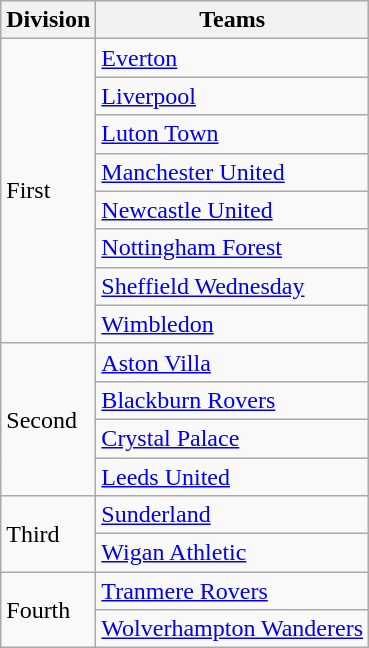<table class="wikitable plainrowheaders">
<tr>
<th scope=col>Division</th>
<th scope=col>Teams</th>
</tr>
<tr>
<td rowspan=8>First</td>
<td><a href='#'>Everton</a></td>
</tr>
<tr>
<td><a href='#'>Liverpool</a></td>
</tr>
<tr>
<td><a href='#'>Luton Town</a></td>
</tr>
<tr>
<td><a href='#'>Manchester United</a></td>
</tr>
<tr>
<td><a href='#'>Newcastle United</a></td>
</tr>
<tr>
<td><a href='#'>Nottingham Forest</a></td>
</tr>
<tr>
<td><a href='#'>Sheffield Wednesday</a></td>
</tr>
<tr>
<td><a href='#'>Wimbledon</a></td>
</tr>
<tr>
<td rowspan=4>Second</td>
<td><a href='#'>Aston Villa</a></td>
</tr>
<tr>
<td><a href='#'>Blackburn Rovers</a></td>
</tr>
<tr>
<td><a href='#'>Crystal Palace</a></td>
</tr>
<tr>
<td><a href='#'>Leeds United</a></td>
</tr>
<tr>
<td rowspan=2>Third</td>
<td><a href='#'>Sunderland</a></td>
</tr>
<tr>
<td><a href='#'>Wigan Athletic</a></td>
</tr>
<tr>
<td rowspan=2>Fourth</td>
<td><a href='#'>Tranmere Rovers</a></td>
</tr>
<tr>
<td><a href='#'>Wolverhampton Wanderers</a></td>
</tr>
</table>
